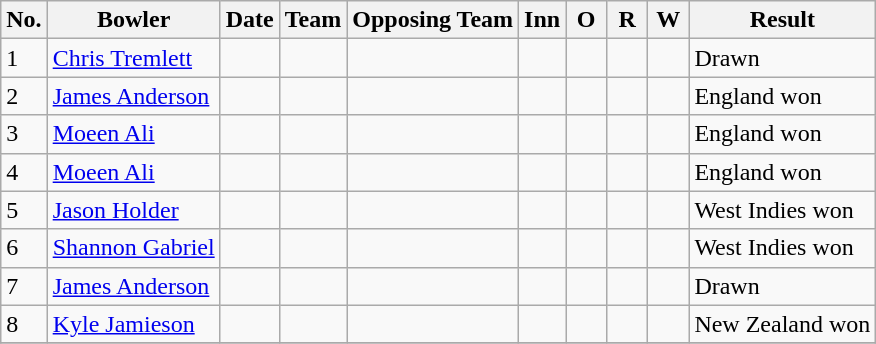<table class="wikitable sortable">
<tr>
<th>No.</th>
<th>Bowler</th>
<th>Date</th>
<th>Team</th>
<th>Opposing Team</th>
<th scope="col" style="width:20px;">Inn</th>
<th scope="col" style="width:20px;">O</th>
<th scope="col" style="width:20px;">R</th>
<th scope="col" style="width:20px;">W</th>
<th>Result</th>
</tr>
<tr>
<td>1</td>
<td><a href='#'>Chris Tremlett</a></td>
<td></td>
<td></td>
<td></td>
<td></td>
<td></td>
<td></td>
<td></td>
<td>Drawn</td>
</tr>
<tr>
<td>2</td>
<td><a href='#'>James Anderson</a></td>
<td></td>
<td></td>
<td></td>
<td></td>
<td></td>
<td></td>
<td></td>
<td>England won</td>
</tr>
<tr>
<td>3</td>
<td><a href='#'>Moeen Ali</a></td>
<td></td>
<td></td>
<td></td>
<td></td>
<td></td>
<td></td>
<td></td>
<td>England won</td>
</tr>
<tr>
<td>4</td>
<td><a href='#'>Moeen Ali</a></td>
<td></td>
<td></td>
<td></td>
<td></td>
<td></td>
<td></td>
<td></td>
<td>England won</td>
</tr>
<tr>
<td>5</td>
<td><a href='#'>Jason Holder</a></td>
<td></td>
<td></td>
<td></td>
<td></td>
<td></td>
<td></td>
<td></td>
<td>West Indies won</td>
</tr>
<tr>
<td>6</td>
<td><a href='#'>Shannon Gabriel</a></td>
<td></td>
<td></td>
<td></td>
<td></td>
<td></td>
<td></td>
<td></td>
<td>West Indies won</td>
</tr>
<tr>
<td>7</td>
<td><a href='#'>James Anderson</a></td>
<td></td>
<td></td>
<td></td>
<td></td>
<td></td>
<td></td>
<td></td>
<td>Drawn</td>
</tr>
<tr>
<td>8</td>
<td><a href='#'>Kyle Jamieson</a></td>
<td></td>
<td></td>
<td></td>
<td></td>
<td></td>
<td></td>
<td></td>
<td>New Zealand won</td>
</tr>
<tr>
</tr>
</table>
